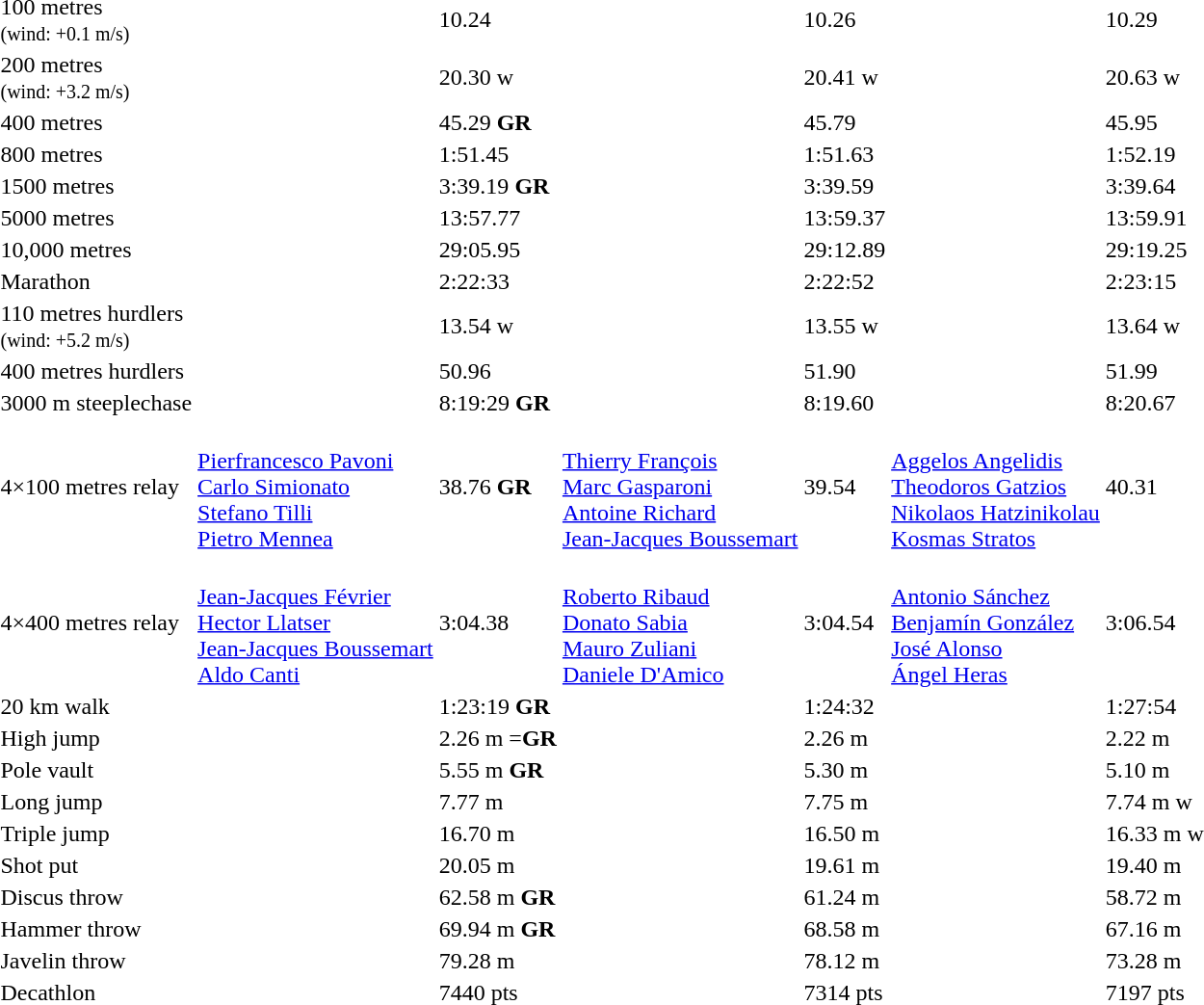<table>
<tr>
<td>100 metres<br><small>(wind: +0.1 m/s)</small></td>
<td></td>
<td>10.24</td>
<td></td>
<td>10.26</td>
<td></td>
<td>10.29</td>
</tr>
<tr>
<td>200 metres<br><small>(wind: +3.2 m/s)</small></td>
<td></td>
<td>20.30 w</td>
<td></td>
<td>20.41 w</td>
<td></td>
<td>20.63 w</td>
</tr>
<tr>
<td>400 metres</td>
<td></td>
<td>45.29 <strong>GR</strong></td>
<td></td>
<td>45.79</td>
<td></td>
<td>45.95</td>
</tr>
<tr>
<td>800 metres</td>
<td></td>
<td>1:51.45</td>
<td></td>
<td>1:51.63</td>
<td></td>
<td>1:52.19</td>
</tr>
<tr>
<td>1500 metres</td>
<td></td>
<td>3:39.19 <strong>GR</strong></td>
<td></td>
<td>3:39.59</td>
<td></td>
<td>3:39.64</td>
</tr>
<tr>
<td>5000 metres</td>
<td></td>
<td>13:57.77</td>
<td></td>
<td>13:59.37</td>
<td></td>
<td>13:59.91</td>
</tr>
<tr>
<td>10,000 metres</td>
<td></td>
<td>29:05.95</td>
<td></td>
<td>29:12.89</td>
<td></td>
<td>29:19.25</td>
</tr>
<tr>
<td>Marathon</td>
<td></td>
<td>2:22:33</td>
<td></td>
<td>2:22:52</td>
<td></td>
<td>2:23:15</td>
</tr>
<tr>
<td>110 metres hurdlers<br><small>(wind: +5.2 m/s)</small></td>
<td></td>
<td>13.54 w</td>
<td></td>
<td>13.55 w</td>
<td></td>
<td>13.64 w</td>
</tr>
<tr>
<td>400 metres hurdlers</td>
<td></td>
<td>50.96</td>
<td></td>
<td>51.90</td>
<td></td>
<td>51.99</td>
</tr>
<tr>
<td>3000 m steeplechase</td>
<td></td>
<td>8:19:29 <strong>GR</strong></td>
<td></td>
<td>8:19.60</td>
<td></td>
<td>8:20.67</td>
</tr>
<tr>
<td>4×100 metres relay</td>
<td><br><a href='#'>Pierfrancesco Pavoni</a><br><a href='#'>Carlo Simionato</a><br><a href='#'>Stefano Tilli</a><br><a href='#'>Pietro Mennea</a></td>
<td>38.76 <strong>GR</strong></td>
<td><br><a href='#'>Thierry François</a><br><a href='#'>Marc Gasparoni</a><br><a href='#'>Antoine Richard</a><br><a href='#'>Jean-Jacques Boussemart</a></td>
<td>39.54</td>
<td><br><a href='#'>Aggelos Angelidis</a><br><a href='#'>Theodoros Gatzios</a><br><a href='#'>Nikolaos Hatzinikolau</a><br><a href='#'>Kosmas Stratos</a></td>
<td>40.31</td>
</tr>
<tr>
<td>4×400 metres relay</td>
<td><br><a href='#'>Jean-Jacques Février</a><br><a href='#'>Hector Llatser</a><br><a href='#'>Jean-Jacques Boussemart</a><br><a href='#'>Aldo Canti</a></td>
<td>3:04.38</td>
<td><br><a href='#'>Roberto Ribaud</a><br><a href='#'>Donato Sabia</a><br><a href='#'>Mauro Zuliani</a><br><a href='#'>Daniele D'Amico</a></td>
<td>3:04.54</td>
<td><br><a href='#'>Antonio Sánchez</a><br><a href='#'>Benjamín González</a><br><a href='#'>José Alonso</a><br><a href='#'>Ángel Heras</a></td>
<td>3:06.54</td>
</tr>
<tr>
<td>20 km walk</td>
<td></td>
<td>1:23:19 <strong>GR</strong></td>
<td></td>
<td>1:24:32</td>
<td></td>
<td>1:27:54</td>
</tr>
<tr>
<td>High jump</td>
<td></td>
<td>2.26 m =<strong>GR</strong></td>
<td></td>
<td>2.26 m</td>
<td></td>
<td>2.22 m</td>
</tr>
<tr>
<td>Pole vault</td>
<td></td>
<td>5.55 m <strong>GR</strong></td>
<td></td>
<td>5.30 m</td>
<td></td>
<td>5.10 m</td>
</tr>
<tr>
<td>Long jump</td>
<td></td>
<td>7.77 m</td>
<td></td>
<td>7.75 m</td>
<td></td>
<td>7.74 m w</td>
</tr>
<tr>
<td>Triple jump</td>
<td></td>
<td>16.70 m</td>
<td></td>
<td>16.50 m</td>
<td></td>
<td>16.33 m w</td>
</tr>
<tr>
<td>Shot put</td>
<td></td>
<td>20.05 m</td>
<td></td>
<td>19.61 m</td>
<td></td>
<td>19.40 m</td>
</tr>
<tr>
<td>Discus throw</td>
<td></td>
<td>62.58 m <strong>GR</strong></td>
<td></td>
<td>61.24 m</td>
<td></td>
<td>58.72 m</td>
</tr>
<tr>
<td>Hammer throw</td>
<td></td>
<td>69.94 m <strong>GR</strong></td>
<td></td>
<td>68.58 m</td>
<td></td>
<td>67.16 m</td>
</tr>
<tr>
<td>Javelin throw</td>
<td></td>
<td>79.28 m</td>
<td></td>
<td>78.12 m</td>
<td></td>
<td>73.28 m</td>
</tr>
<tr>
<td>Decathlon</td>
<td></td>
<td>7440 pts</td>
<td></td>
<td>7314 pts</td>
<td></td>
<td>7197 pts</td>
</tr>
</table>
